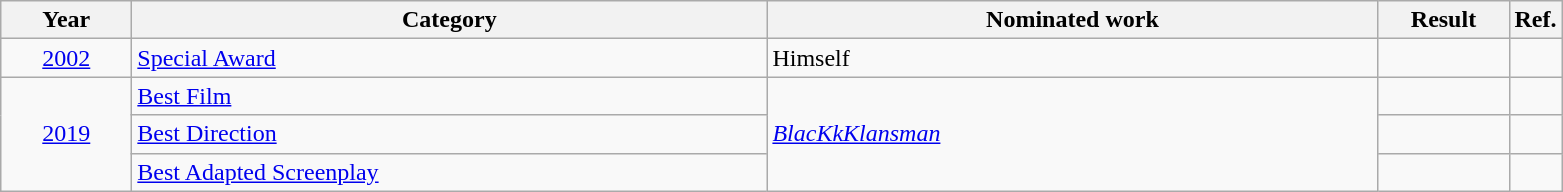<table class=wikitable>
<tr>
<th scope="col" style="width:5em;">Year</th>
<th scope="col" style="width:26em;">Category</th>
<th scope="col" style="width:25em;">Nominated work</th>
<th scope="col" style="width:5em;">Result</th>
<th>Ref.</th>
</tr>
<tr>
<td style="text-align:center;"><a href='#'>2002</a></td>
<td><a href='#'>Special Award</a></td>
<td>Himself</td>
<td></td>
<td></td>
</tr>
<tr>
<td style="text-align:center;", rowspan="3"><a href='#'>2019</a></td>
<td><a href='#'>Best Film</a></td>
<td rowspan="3"><em><a href='#'>BlacKkKlansman</a></em></td>
<td></td>
<td></td>
</tr>
<tr>
<td><a href='#'>Best Direction</a></td>
<td></td>
<td></td>
</tr>
<tr>
<td><a href='#'>Best Adapted Screenplay</a></td>
<td></td>
<td></td>
</tr>
</table>
